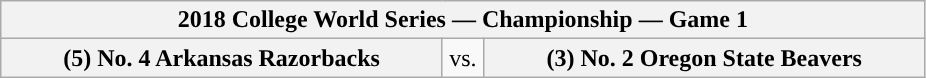<table class="wikitable">
<tr>
<th style="width: 595px;" colspan=3>2018 College World Series — Championship — Game 1</th>
</tr>
<tr>
<th style="width: 287px; ">(5) No. 4 Arkansas Razorbacks</th>
<td style="width: 20px; text-align:center">vs.</td>
<th style="width: 287px; ">(3) No. 2 Oregon State Beavers</th>
</tr>
</table>
